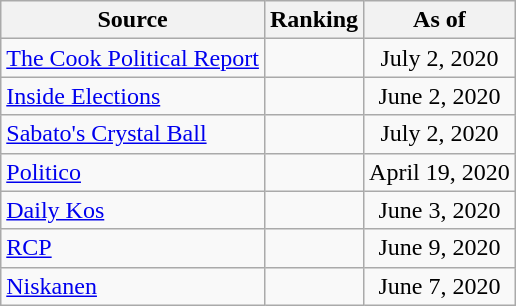<table class="wikitable" style="text-align:center">
<tr>
<th>Source</th>
<th>Ranking</th>
<th>As of</th>
</tr>
<tr>
<td align=left><a href='#'>The Cook Political Report</a></td>
<td></td>
<td>July 2, 2020</td>
</tr>
<tr>
<td align=left><a href='#'>Inside Elections</a></td>
<td></td>
<td>June 2, 2020</td>
</tr>
<tr>
<td align=left><a href='#'>Sabato's Crystal Ball</a></td>
<td></td>
<td>July 2, 2020</td>
</tr>
<tr>
<td align="left"><a href='#'>Politico</a></td>
<td></td>
<td>April 19, 2020</td>
</tr>
<tr>
<td align="left"><a href='#'>Daily Kos</a></td>
<td></td>
<td>June 3, 2020</td>
</tr>
<tr>
<td align="left"><a href='#'>RCP</a></td>
<td></td>
<td>June 9, 2020</td>
</tr>
<tr>
<td align="left"><a href='#'>Niskanen</a></td>
<td></td>
<td>June 7, 2020</td>
</tr>
</table>
